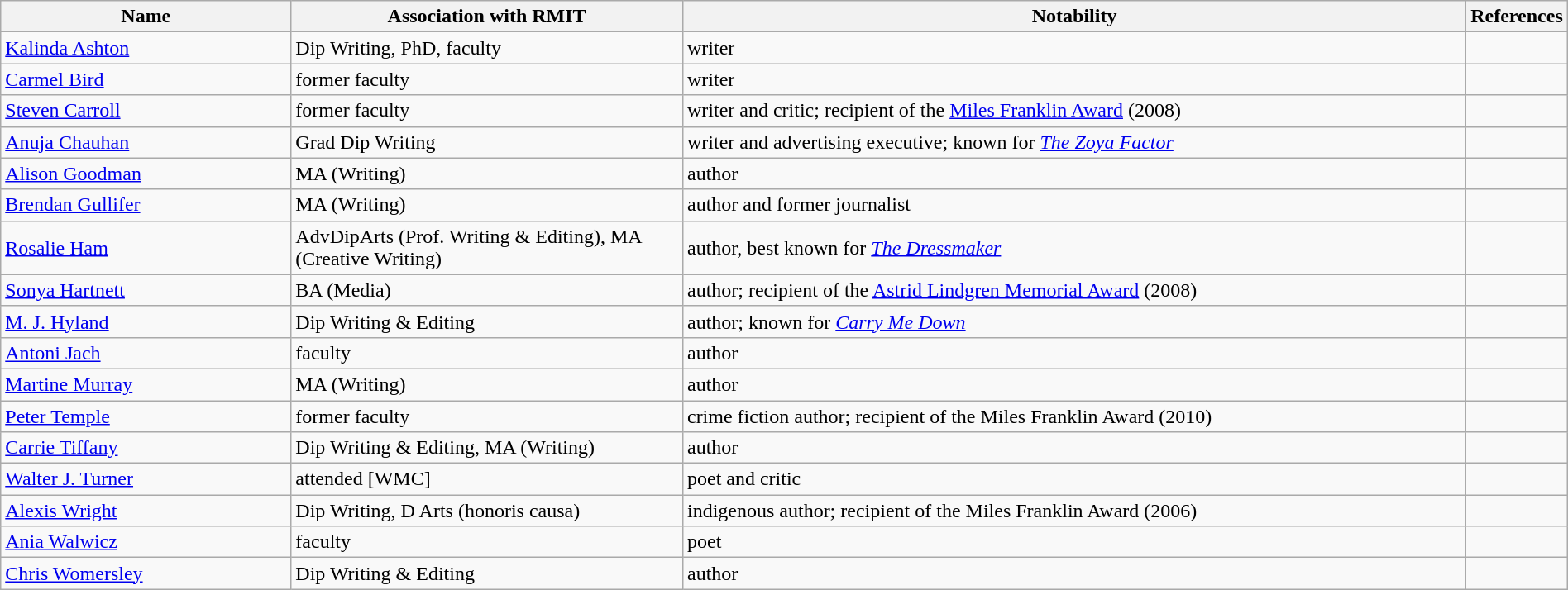<table class="wikitable sortable" style="width:100%">
<tr>
<th style="width:*;">Name</th>
<th style="width:25%;">Association with RMIT</th>
<th style="width:50%;">Notability</th>
<th style="width:5%;" class="unsortable">References</th>
</tr>
<tr>
<td><a href='#'>Kalinda Ashton</a></td>
<td>Dip Writing, PhD, faculty</td>
<td>writer</td>
<td></td>
</tr>
<tr>
<td><a href='#'>Carmel Bird</a></td>
<td>former faculty</td>
<td>writer</td>
<td></td>
</tr>
<tr>
<td><a href='#'>Steven Carroll</a></td>
<td>former faculty</td>
<td>writer and critic; recipient of the <a href='#'>Miles Franklin Award</a> (2008)</td>
<td></td>
</tr>
<tr>
<td><a href='#'>Anuja Chauhan</a></td>
<td>Grad Dip Writing</td>
<td>writer and advertising executive; known for <em><a href='#'>The Zoya Factor</a></em></td>
<td></td>
</tr>
<tr>
<td><a href='#'>Alison Goodman</a></td>
<td>MA (Writing)</td>
<td>author</td>
<td></td>
</tr>
<tr>
<td><a href='#'>Brendan Gullifer</a></td>
<td>MA (Writing)</td>
<td>author and former journalist</td>
<td></td>
</tr>
<tr>
<td><a href='#'>Rosalie Ham</a></td>
<td>AdvDipArts (Prof. Writing & Editing), MA (Creative Writing)</td>
<td>author, best known for <em><a href='#'>The Dressmaker</a></em></td>
<td></td>
</tr>
<tr>
<td><a href='#'>Sonya Hartnett</a></td>
<td>BA (Media)</td>
<td>author; recipient of the <a href='#'>Astrid Lindgren Memorial Award</a> (2008)</td>
<td></td>
</tr>
<tr>
<td><a href='#'>M. J. Hyland</a></td>
<td>Dip Writing & Editing</td>
<td>author; known for <em><a href='#'>Carry Me Down</a></em></td>
<td></td>
</tr>
<tr>
<td><a href='#'>Antoni Jach</a></td>
<td>faculty</td>
<td>author</td>
<td></td>
</tr>
<tr>
<td><a href='#'>Martine Murray</a></td>
<td>MA (Writing)</td>
<td>author</td>
<td></td>
</tr>
<tr>
<td><a href='#'>Peter Temple</a></td>
<td>former faculty</td>
<td>crime fiction author; recipient of the Miles Franklin Award (2010)</td>
<td></td>
</tr>
<tr>
<td><a href='#'>Carrie Tiffany</a></td>
<td>Dip Writing & Editing, MA (Writing)</td>
<td>author</td>
<td></td>
</tr>
<tr>
<td><a href='#'>Walter J. Turner</a></td>
<td>attended [WMC]</td>
<td>poet and critic</td>
<td></td>
</tr>
<tr f>
<td><a href='#'>Alexis Wright</a></td>
<td>Dip Writing, D Arts (honoris causa)</td>
<td>indigenous author; recipient of the Miles Franklin Award (2006)</td>
<td></td>
</tr>
<tr>
<td><a href='#'>Ania Walwicz</a></td>
<td>faculty</td>
<td>poet</td>
<td></td>
</tr>
<tr>
<td><a href='#'>Chris Womersley</a></td>
<td>Dip Writing & Editing</td>
<td>author</td>
<td></td>
</tr>
</table>
